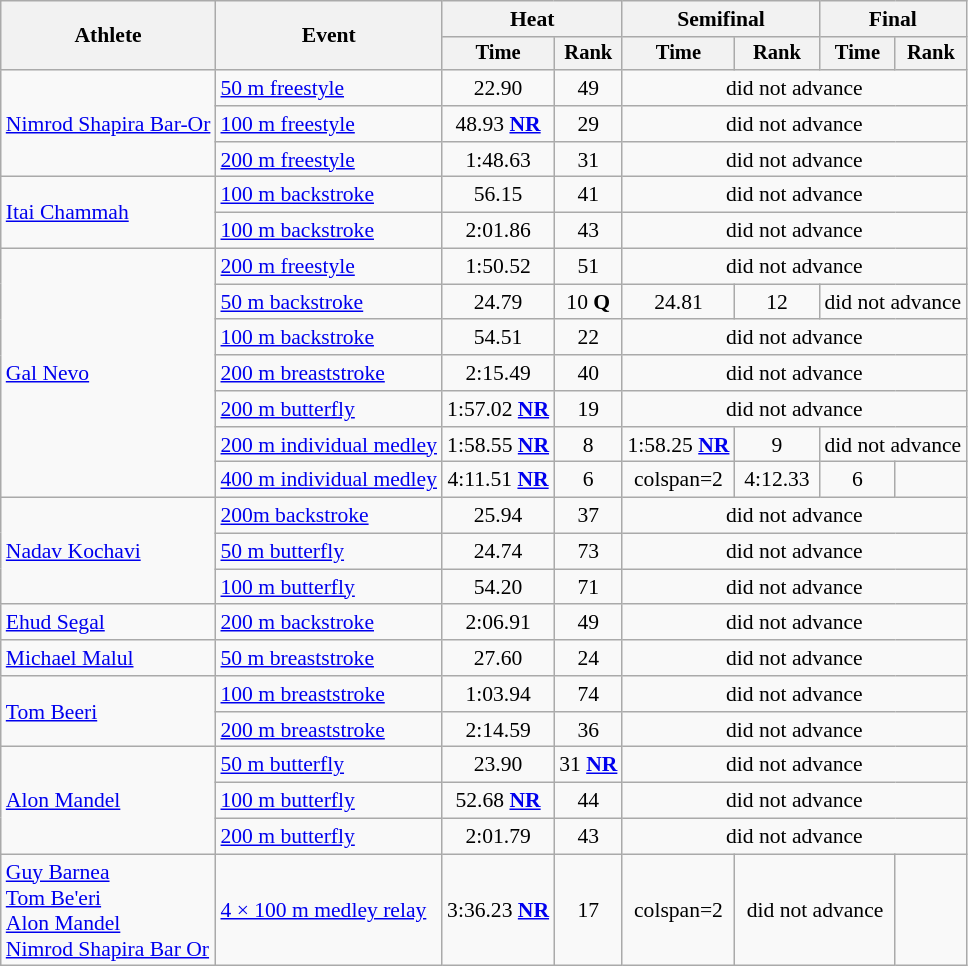<table class=wikitable style="font-size:90%">
<tr>
<th rowspan="2">Athlete</th>
<th rowspan="2">Event</th>
<th colspan="2">Heat</th>
<th colspan="2">Semifinal</th>
<th colspan="2">Final</th>
</tr>
<tr style="font-size:95%">
<th>Time</th>
<th>Rank</th>
<th>Time</th>
<th>Rank</th>
<th>Time</th>
<th>Rank</th>
</tr>
<tr align=center>
<td align=left rowspan=3><a href='#'>Nimrod Shapira Bar-Or</a></td>
<td align=left><a href='#'>50 m freestyle</a></td>
<td>22.90</td>
<td>49</td>
<td colspan=4>did not advance</td>
</tr>
<tr align=center>
<td align=left><a href='#'>100 m freestyle</a></td>
<td>48.93 <strong><a href='#'>NR</a></strong></td>
<td>29</td>
<td colspan=4>did not advance</td>
</tr>
<tr align=center>
<td align=left><a href='#'>200 m freestyle</a></td>
<td>1:48.63</td>
<td>31</td>
<td colspan=4>did not advance</td>
</tr>
<tr align=center>
<td align=left rowspan=2><a href='#'>Itai Chammah</a></td>
<td align=left><a href='#'>100 m backstroke</a></td>
<td>56.15</td>
<td>41</td>
<td colspan=4>did not advance</td>
</tr>
<tr align=center>
<td align=left><a href='#'>100 m backstroke</a></td>
<td>2:01.86</td>
<td>43</td>
<td colspan=4>did not advance</td>
</tr>
<tr align=center>
<td align=left rowspan=7><a href='#'>Gal Nevo</a></td>
<td align=left><a href='#'>200 m freestyle</a></td>
<td>1:50.52</td>
<td>51</td>
<td colspan=4>did not advance</td>
</tr>
<tr align=center>
<td align=left><a href='#'>50 m backstroke</a></td>
<td>24.79</td>
<td>10 <strong>Q</strong></td>
<td>24.81</td>
<td>12</td>
<td colspan=2>did not advance</td>
</tr>
<tr align=center>
<td align=left><a href='#'>100 m backstroke</a></td>
<td>54.51</td>
<td>22</td>
<td colspan=4>did not advance</td>
</tr>
<tr align=center>
<td align=left><a href='#'>200 m breaststroke</a></td>
<td>2:15.49</td>
<td>40</td>
<td colspan=4>did not advance</td>
</tr>
<tr align=center>
<td align=left><a href='#'>200 m butterfly</a></td>
<td>1:57.02 <strong><a href='#'>NR</a></strong></td>
<td>19</td>
<td colspan=4>did not advance</td>
</tr>
<tr align=center>
<td align=left><a href='#'>200 m individual medley</a></td>
<td>1:58.55 <strong><a href='#'>NR</a></strong></td>
<td>8</td>
<td>1:58.25 <strong><a href='#'>NR</a></strong></td>
<td>9</td>
<td colspan=2>did not advance</td>
</tr>
<tr align=center>
<td align=left><a href='#'>400 m individual medley</a></td>
<td>4:11.51 <strong><a href='#'>NR</a></strong></td>
<td>6</td>
<td>colspan=2 </td>
<td>4:12.33</td>
<td>6</td>
</tr>
<tr align=center>
<td align=left rowspan=3><a href='#'>Nadav Kochavi</a></td>
<td align=left><a href='#'>200m backstroke</a></td>
<td>25.94</td>
<td>37</td>
<td colspan=4>did not advance</td>
</tr>
<tr align=center>
<td align=left><a href='#'>50 m butterfly</a></td>
<td>24.74</td>
<td>73</td>
<td colspan=4>did not advance</td>
</tr>
<tr align=center>
<td align=left><a href='#'>100 m butterfly</a></td>
<td>54.20</td>
<td>71</td>
<td colspan=4>did not advance</td>
</tr>
<tr align=center>
<td align=left><a href='#'>Ehud Segal</a></td>
<td align=left><a href='#'>200 m backstroke</a></td>
<td>2:06.91</td>
<td>49</td>
<td colspan=4>did not advance</td>
</tr>
<tr align=center>
<td align=left><a href='#'>Michael Malul</a></td>
<td align=left><a href='#'>50 m breaststroke</a></td>
<td>27.60</td>
<td>24</td>
<td colspan=4>did not advance</td>
</tr>
<tr align=center>
<td align=left rowspan=2><a href='#'>Tom Beeri</a></td>
<td align=left><a href='#'>100 m breaststroke</a></td>
<td>1:03.94</td>
<td>74</td>
<td colspan=4>did not advance</td>
</tr>
<tr align=center>
<td align=left><a href='#'>200 m breaststroke</a></td>
<td>2:14.59</td>
<td>36</td>
<td colspan=4>did not advance</td>
</tr>
<tr align=center>
<td align=left rowspan=3><a href='#'>Alon Mandel</a></td>
<td align=left><a href='#'>50 m butterfly</a></td>
<td>23.90</td>
<td>31 <strong><a href='#'>NR</a></strong></td>
<td colspan=4>did not advance</td>
</tr>
<tr align=center>
<td align=left><a href='#'>100 m butterfly</a></td>
<td>52.68 <strong><a href='#'>NR</a></strong></td>
<td>44</td>
<td colspan=4>did not advance</td>
</tr>
<tr align=center>
<td align=left><a href='#'>200 m butterfly</a></td>
<td>2:01.79</td>
<td>43</td>
<td colspan=4>did not advance</td>
</tr>
<tr align=center>
<td align=left><a href='#'>Guy Barnea</a><br><a href='#'>Tom Be'eri </a><br><a href='#'>Alon Mandel</a><br><a href='#'>Nimrod Shapira Bar Or</a></td>
<td align=left><a href='#'>4 × 100 m medley relay</a></td>
<td>3:36.23 <strong><a href='#'>NR</a></strong></td>
<td>17</td>
<td>colspan=2 </td>
<td colspan=2>did not advance</td>
</tr>
</table>
